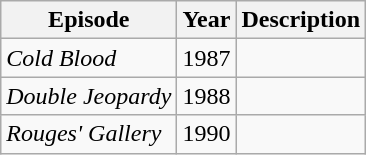<table class="wikitable sortable">
<tr>
<th>Episode</th>
<th>Year</th>
<th>Description</th>
</tr>
<tr>
<td><em>Cold Blood</em></td>
<td>1987</td>
<td></td>
</tr>
<tr>
<td><em>Double Jeopardy</em></td>
<td>1988</td>
<td></td>
</tr>
<tr>
<td><em>Rouges' Gallery</em></td>
<td>1990</td>
<td></td>
</tr>
</table>
